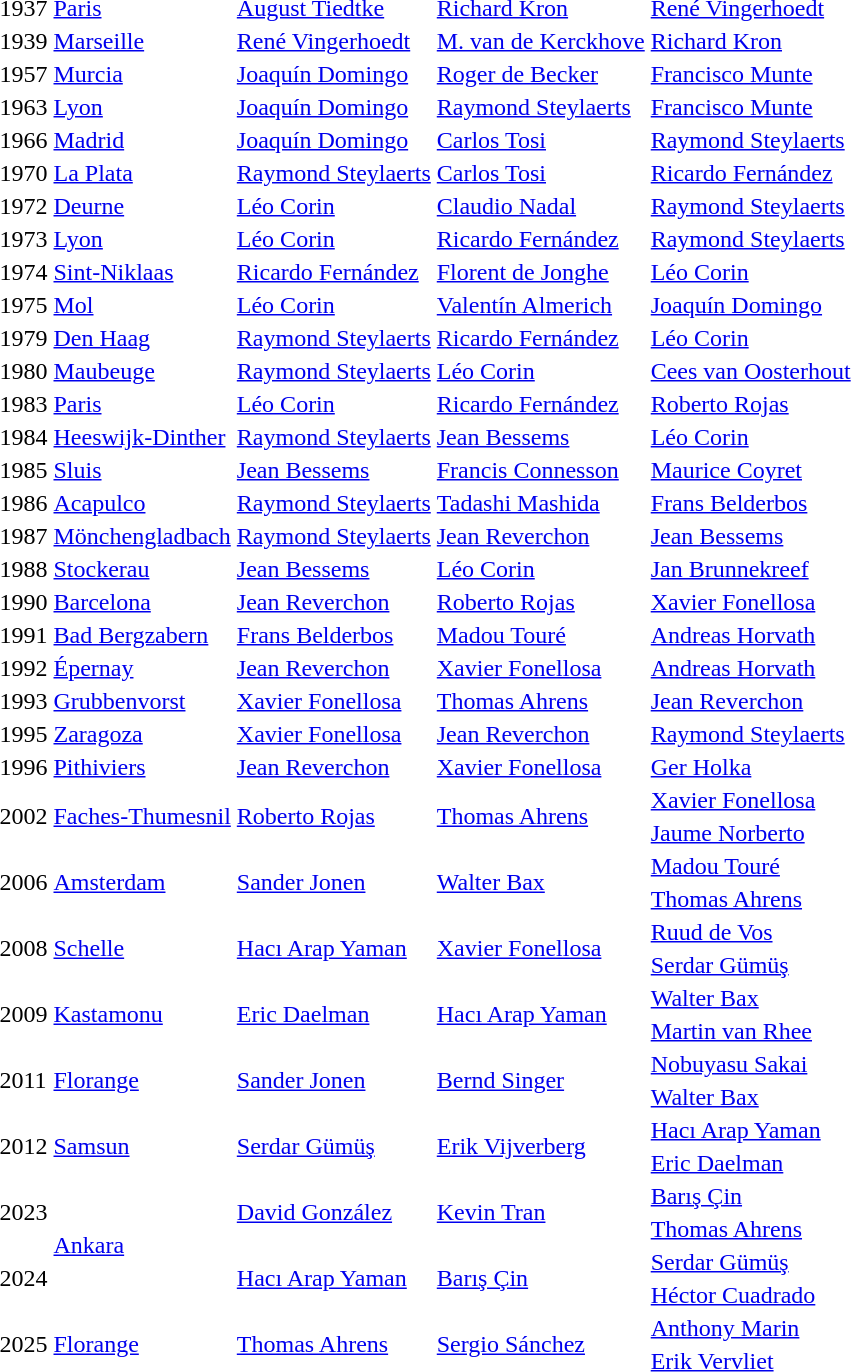<table>
<tr>
<td>1937</td>
<td> <a href='#'>Paris</a></td>
<td> <a href='#'>August Tiedtke</a></td>
<td> <a href='#'>Richard Kron</a></td>
<td> <a href='#'>René Vingerhoedt</a></td>
</tr>
<tr>
<td>1939</td>
<td> <a href='#'>Marseille</a></td>
<td> <a href='#'>René Vingerhoedt</a></td>
<td> <a href='#'>M. van de Kerckhove</a></td>
<td> <a href='#'>Richard Kron</a></td>
</tr>
<tr>
<td>1957</td>
<td> <a href='#'>Murcia</a></td>
<td> <a href='#'>Joaquín Domingo</a></td>
<td> <a href='#'>Roger de Becker</a></td>
<td> <a href='#'>Francisco Munte</a></td>
</tr>
<tr>
<td>1963</td>
<td> <a href='#'>Lyon</a></td>
<td> <a href='#'>Joaquín Domingo</a></td>
<td> <a href='#'>Raymond Steylaerts</a></td>
<td> <a href='#'>Francisco Munte</a></td>
</tr>
<tr>
<td>1966</td>
<td> <a href='#'>Madrid</a></td>
<td> <a href='#'>Joaquín Domingo</a></td>
<td> <a href='#'>Carlos Tosi</a></td>
<td> <a href='#'>Raymond Steylaerts</a></td>
</tr>
<tr>
<td>1970</td>
<td> <a href='#'>La Plata</a></td>
<td> <a href='#'>Raymond Steylaerts</a></td>
<td> <a href='#'>Carlos Tosi</a></td>
<td> <a href='#'>Ricardo Fernández</a></td>
</tr>
<tr>
<td>1972</td>
<td> <a href='#'>Deurne</a></td>
<td> <a href='#'>Léo Corin</a></td>
<td> <a href='#'>Claudio Nadal</a></td>
<td> <a href='#'>Raymond Steylaerts</a></td>
</tr>
<tr>
<td>1973</td>
<td> <a href='#'>Lyon</a></td>
<td> <a href='#'>Léo Corin</a></td>
<td> <a href='#'>Ricardo Fernández</a></td>
<td> <a href='#'>Raymond Steylaerts</a></td>
</tr>
<tr>
<td>1974</td>
<td> <a href='#'>Sint-Niklaas</a></td>
<td> <a href='#'>Ricardo Fernández</a></td>
<td> <a href='#'>Florent de Jonghe</a></td>
<td> <a href='#'>Léo Corin</a></td>
</tr>
<tr>
<td>1975</td>
<td> <a href='#'>Mol</a></td>
<td> <a href='#'>Léo Corin</a></td>
<td> <a href='#'>Valentín Almerich</a></td>
<td> <a href='#'>Joaquín Domingo</a></td>
</tr>
<tr>
<td>1979</td>
<td> <a href='#'>Den Haag</a></td>
<td> <a href='#'>Raymond Steylaerts</a></td>
<td> <a href='#'>Ricardo Fernández</a></td>
<td> <a href='#'>Léo Corin</a></td>
</tr>
<tr>
<td>1980</td>
<td> <a href='#'>Maubeuge</a></td>
<td> <a href='#'>Raymond Steylaerts</a></td>
<td> <a href='#'>Léo Corin</a></td>
<td> <a href='#'>Cees van Oosterhout</a></td>
</tr>
<tr>
<td>1983</td>
<td> <a href='#'>Paris</a></td>
<td> <a href='#'>Léo Corin</a></td>
<td> <a href='#'>Ricardo Fernández</a></td>
<td> <a href='#'>Roberto Rojas</a></td>
</tr>
<tr>
<td>1984</td>
<td> <a href='#'>Heeswijk-Dinther</a></td>
<td> <a href='#'>Raymond Steylaerts</a></td>
<td> <a href='#'>Jean Bessems</a></td>
<td> <a href='#'>Léo Corin</a></td>
</tr>
<tr>
<td>1985</td>
<td> <a href='#'>Sluis</a></td>
<td> <a href='#'>Jean Bessems</a></td>
<td> <a href='#'>Francis Connesson</a></td>
<td> <a href='#'>Maurice Coyret</a></td>
</tr>
<tr>
<td>1986</td>
<td> <a href='#'>Acapulco</a></td>
<td> <a href='#'>Raymond Steylaerts</a></td>
<td> <a href='#'>Tadashi Mashida</a></td>
<td> <a href='#'>Frans Belderbos</a></td>
</tr>
<tr>
<td>1987</td>
<td> <a href='#'>Mönchengladbach</a></td>
<td> <a href='#'>Raymond Steylaerts</a></td>
<td> <a href='#'>Jean Reverchon</a></td>
<td> <a href='#'>Jean Bessems</a></td>
</tr>
<tr>
<td>1988</td>
<td> <a href='#'>Stockerau</a></td>
<td> <a href='#'>Jean Bessems</a></td>
<td> <a href='#'>Léo Corin</a></td>
<td> <a href='#'>Jan Brunnekreef</a></td>
</tr>
<tr>
<td>1990</td>
<td> <a href='#'>Barcelona</a></td>
<td> <a href='#'>Jean Reverchon</a></td>
<td> <a href='#'>Roberto Rojas</a></td>
<td> <a href='#'>Xavier Fonellosa</a></td>
</tr>
<tr>
<td>1991</td>
<td> <a href='#'>Bad Bergzabern</a></td>
<td> <a href='#'>Frans Belderbos</a></td>
<td> <a href='#'>Madou Touré</a></td>
<td> <a href='#'>Andreas Horvath</a></td>
</tr>
<tr>
<td>1992</td>
<td> <a href='#'>Épernay</a></td>
<td> <a href='#'>Jean Reverchon</a></td>
<td> <a href='#'>Xavier Fonellosa</a></td>
<td> <a href='#'>Andreas Horvath</a></td>
</tr>
<tr>
<td>1993</td>
<td> <a href='#'>Grubbenvorst</a></td>
<td> <a href='#'>Xavier Fonellosa</a></td>
<td> <a href='#'>Thomas Ahrens</a></td>
<td> <a href='#'>Jean Reverchon</a></td>
</tr>
<tr>
<td>1995</td>
<td> <a href='#'>Zaragoza</a></td>
<td> <a href='#'>Xavier Fonellosa</a></td>
<td> <a href='#'>Jean Reverchon</a></td>
<td> <a href='#'>Raymond Steylaerts</a></td>
</tr>
<tr>
<td>1996</td>
<td> <a href='#'>Pithiviers</a></td>
<td> <a href='#'>Jean Reverchon</a></td>
<td> <a href='#'>Xavier Fonellosa</a></td>
<td> <a href='#'>Ger Holka</a></td>
</tr>
<tr>
<td rowspan="2">2002</td>
<td rowspan="2"> <a href='#'>Faches-Thumesnil</a></td>
<td rowspan="2"> <a href='#'>Roberto Rojas</a></td>
<td rowspan="2"> <a href='#'>Thomas Ahrens</a></td>
<td> <a href='#'>Xavier Fonellosa</a></td>
</tr>
<tr>
<td> <a href='#'>Jaume Norberto</a></td>
</tr>
<tr>
<td rowspan="2">2006</td>
<td rowspan="2"> <a href='#'>Amsterdam</a></td>
<td rowspan="2"> <a href='#'>Sander Jonen</a></td>
<td rowspan="2"> <a href='#'>Walter Bax</a></td>
<td> <a href='#'>Madou Touré</a></td>
</tr>
<tr>
<td> <a href='#'>Thomas Ahrens</a></td>
</tr>
<tr>
<td rowspan="2">2008</td>
<td rowspan="2"> <a href='#'>Schelle</a></td>
<td rowspan="2"> <a href='#'>Hacı Arap Yaman</a></td>
<td rowspan="2"> <a href='#'>Xavier Fonellosa</a></td>
<td> <a href='#'>Ruud de Vos</a></td>
</tr>
<tr>
<td> <a href='#'>Serdar Gümüş</a></td>
</tr>
<tr>
<td rowspan="2">2009</td>
<td rowspan="2"> <a href='#'>Kastamonu</a></td>
<td rowspan="2"> <a href='#'>Eric Daelman</a></td>
<td rowspan="2"> <a href='#'>Hacı Arap Yaman</a></td>
<td> <a href='#'>Walter Bax</a></td>
</tr>
<tr>
<td> <a href='#'>Martin van Rhee</a></td>
</tr>
<tr>
<td rowspan="2">2011</td>
<td rowspan="2"> <a href='#'>Florange</a></td>
<td rowspan="2"> <a href='#'>Sander Jonen</a></td>
<td rowspan="2"> <a href='#'>Bernd Singer</a></td>
<td> <a href='#'>Nobuyasu Sakai</a></td>
</tr>
<tr>
<td> <a href='#'>Walter Bax</a></td>
</tr>
<tr>
<td rowspan="2">2012</td>
<td rowspan="2"> <a href='#'>Samsun</a></td>
<td rowspan="2"> <a href='#'>Serdar Gümüş</a></td>
<td rowspan="2"> <a href='#'>Erik Vijverberg</a></td>
<td> <a href='#'>Hacı Arap Yaman</a></td>
</tr>
<tr>
<td> <a href='#'>Eric Daelman</a></td>
</tr>
<tr>
<td rowspan="2">2023</td>
<td rowspan="4"> <a href='#'>Ankara</a></td>
<td rowspan="2"> <a href='#'>David González</a></td>
<td rowspan="2"> <a href='#'>Kevin Tran</a></td>
<td> <a href='#'>Barış Çin</a></td>
</tr>
<tr>
<td> <a href='#'>Thomas Ahrens</a></td>
</tr>
<tr>
<td rowspan="2">2024</td>
<td rowspan="2"> <a href='#'>Hacı Arap Yaman</a></td>
<td rowspan="2"> <a href='#'>Barış Çin</a></td>
<td> <a href='#'>Serdar Gümüş</a></td>
</tr>
<tr>
<td> <a href='#'>Héctor Cuadrado</a></td>
</tr>
<tr>
<td rowspan="2">2025</td>
<td rowspan="2"> <a href='#'>Florange</a></td>
<td rowspan="2"> <a href='#'>Thomas Ahrens</a></td>
<td rowspan="2"> <a href='#'>Sergio Sánchez</a></td>
<td> <a href='#'>Anthony Marin</a></td>
</tr>
<tr>
<td> <a href='#'>Erik Vervliet</a></td>
</tr>
</table>
